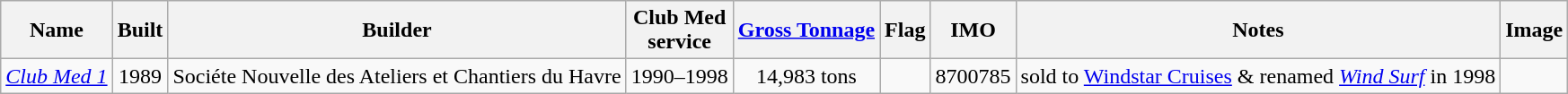<table class="wikitable">
<tr>
<th>Name</th>
<th>Built</th>
<th>Builder</th>
<th>Club Med<br>service</th>
<th><a href='#'>Gross Tonnage</a></th>
<th>Flag</th>
<th>IMO</th>
<th>Notes</th>
<th>Image</th>
</tr>
<tr>
<td><em><a href='#'>Club Med 1</a></em></td>
<td align="Center">1989</td>
<td align="Center">Sociéte Nouvelle des Ateliers et Chantiers du Havre</td>
<td align="Center">1990–1998</td>
<td align="Center">14,983 tons</td>
<td align="Center"></td>
<td>8700785</td>
<td align="Left">sold to <a href='#'>Windstar Cruises</a> & renamed <a href='#'><em>Wind Surf</em></a> in 1998</td>
<td></td>
</tr>
</table>
